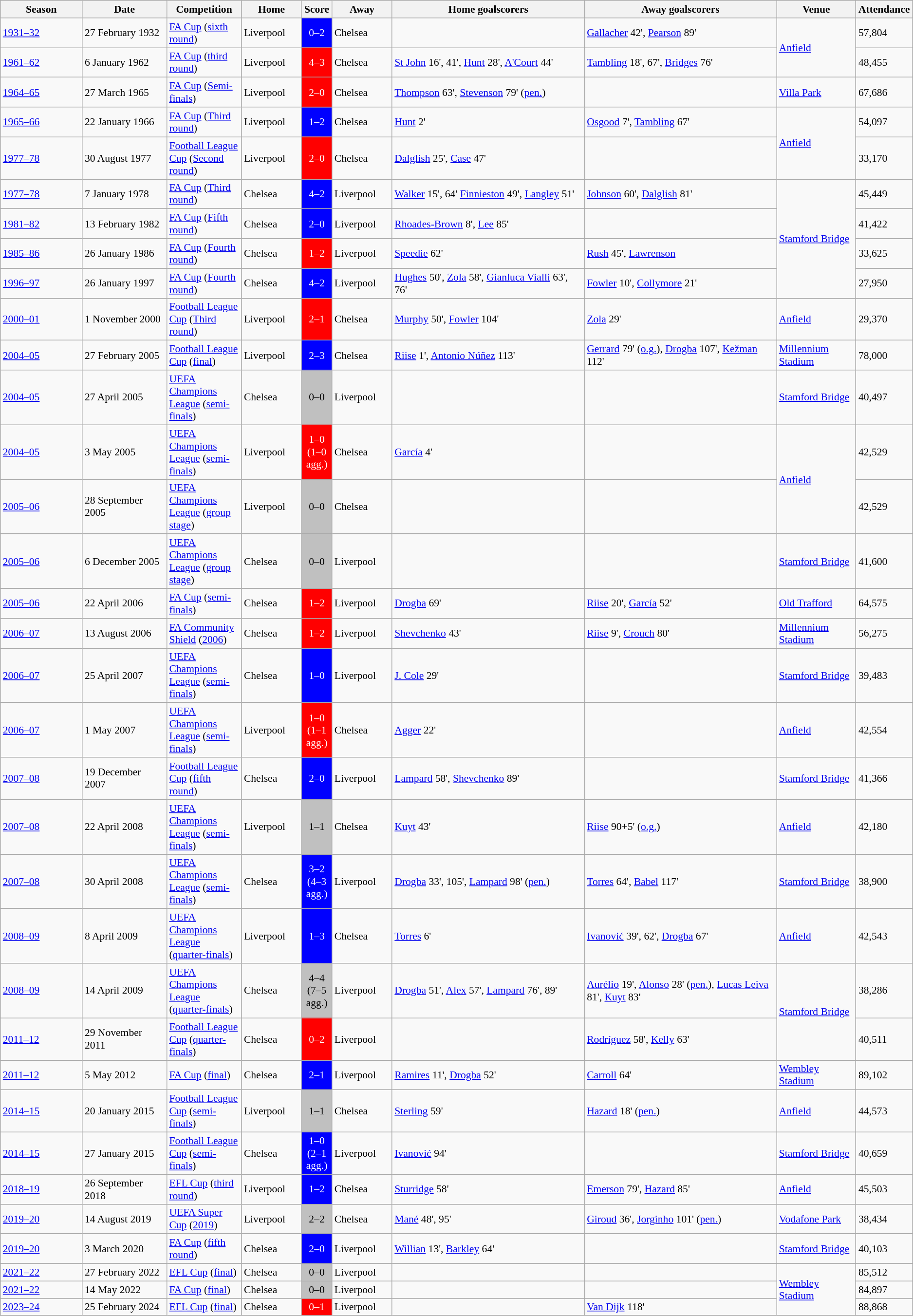<table class="wikitable sortable" style="font-size:90%" style="text-align:center;">
<tr>
<th width="120">Season</th>
<th width="120">Date</th>
<th width="100">Competition</th>
<th width="80">Home</th>
<th width="35" class="unsortable">Score</th>
<th width="80">Away</th>
<th width="300" class="unsortable">Home goalscorers</th>
<th width="300" class="unsortable">Away goalscorers</th>
<th width="110">Venue</th>
<th width="30">Attendance</th>
</tr>
<tr>
<td><a href='#'>1931–32</a></td>
<td>27 February 1932</td>
<td><a href='#'>FA Cup</a> (<a href='#'>sixth round</a>)</td>
<td>Liverpool</td>
<td align="center" style="background:blue; color:#fff">0–2</td>
<td>Chelsea</td>
<td></td>
<td><a href='#'>Gallacher</a> 42', <a href='#'>Pearson</a> 89'</td>
<td rowspan="2"><a href='#'>Anfield</a></td>
<td>57,804</td>
</tr>
<tr>
<td><a href='#'>1961–62</a></td>
<td>6 January 1962</td>
<td><a href='#'>FA Cup</a> (<a href='#'>third round</a>)</td>
<td>Liverpool</td>
<td align="center" style="background:red; color:#fff">4–3</td>
<td>Chelsea</td>
<td><a href='#'>St John</a> 16', 41', <a href='#'>Hunt</a> 28', <a href='#'>A'Court</a> 44'</td>
<td><a href='#'>Tambling</a> 18', 67', <a href='#'>Bridges</a> 76'</td>
<td>48,455</td>
</tr>
<tr>
<td><a href='#'>1964–65</a></td>
<td>27 March 1965</td>
<td><a href='#'>FA Cup</a> (<a href='#'>Semi-finals</a>)</td>
<td>Liverpool</td>
<td align="center" style="background:red; color:#fff">2–0</td>
<td>Chelsea</td>
<td><a href='#'>Thompson</a> 63', <a href='#'>Stevenson</a> 79' (<a href='#'>pen.</a>)</td>
<td></td>
<td><a href='#'>Villa Park</a></td>
<td>67,686</td>
</tr>
<tr>
<td><a href='#'>1965–66</a></td>
<td>22 January 1966</td>
<td><a href='#'>FA Cup</a> (<a href='#'>Third round</a>)</td>
<td>Liverpool</td>
<td align="center" style="background:blue; color:#fff">1–2</td>
<td>Chelsea</td>
<td><a href='#'>Hunt</a> 2'</td>
<td><a href='#'>Osgood</a> 7', <a href='#'>Tambling</a> 67'</td>
<td rowspan="2"><a href='#'>Anfield</a></td>
<td>54,097</td>
</tr>
<tr>
<td><a href='#'>1977–78</a></td>
<td>30 August 1977</td>
<td><a href='#'>Football League Cup</a> (<a href='#'>Second round</a>)</td>
<td>Liverpool</td>
<td align="center" style="background:red; color:#fff">2–0</td>
<td>Chelsea</td>
<td><a href='#'>Dalglish</a> 25', <a href='#'>Case</a> 47'</td>
<td></td>
<td>33,170</td>
</tr>
<tr>
<td><a href='#'>1977–78</a></td>
<td>7 January 1978</td>
<td><a href='#'>FA Cup</a> (<a href='#'>Third round</a>)</td>
<td>Chelsea</td>
<td align="center" style="background:blue; color:#fff">4–2</td>
<td>Liverpool</td>
<td><a href='#'>Walker</a> 15', 64' <a href='#'>Finnieston</a> 49', <a href='#'>Langley</a> 51'</td>
<td><a href='#'>Johnson</a> 60', <a href='#'>Dalglish</a> 81'</td>
<td rowspan="4"><a href='#'>Stamford Bridge</a></td>
<td>45,449</td>
</tr>
<tr>
<td><a href='#'>1981–82</a></td>
<td>13 February 1982</td>
<td><a href='#'>FA Cup</a> (<a href='#'>Fifth round</a>)</td>
<td>Chelsea</td>
<td align="center" style="background:blue; color:#fff">2–0</td>
<td>Liverpool</td>
<td><a href='#'>Rhoades-Brown</a> 8', <a href='#'>Lee</a> 85'</td>
<td></td>
<td>41,422</td>
</tr>
<tr>
<td><a href='#'>1985–86</a></td>
<td>26 January 1986</td>
<td><a href='#'>FA Cup</a> (<a href='#'>Fourth round</a>)</td>
<td>Chelsea</td>
<td align="center" style="background:red; color:#fff">1–2</td>
<td>Liverpool</td>
<td><a href='#'>Speedie</a> 62'</td>
<td><a href='#'>Rush</a> 45', <a href='#'>Lawrenson</a></td>
<td>33,625</td>
</tr>
<tr>
<td><a href='#'>1996–97</a></td>
<td>26 January 1997</td>
<td><a href='#'>FA Cup</a> (<a href='#'>Fourth round</a>)</td>
<td>Chelsea</td>
<td align="center" style="background:blue; color:#fff">4–2</td>
<td>Liverpool</td>
<td><a href='#'>Hughes</a> 50', <a href='#'>Zola</a> 58', <a href='#'>Gianluca Vialli</a> 63', 76'</td>
<td><a href='#'>Fowler</a> 10', <a href='#'>Collymore</a> 21'</td>
<td>27,950</td>
</tr>
<tr>
<td><a href='#'>2000–01</a></td>
<td>1 November 2000</td>
<td><a href='#'>Football League Cup</a> (<a href='#'>Third round</a>)</td>
<td>Liverpool</td>
<td align="center" style="background:red; color:#fff">2–1</td>
<td>Chelsea</td>
<td><a href='#'>Murphy</a> 50', <a href='#'>Fowler</a> 104'</td>
<td><a href='#'>Zola</a> 29'</td>
<td><a href='#'>Anfield</a></td>
<td>29,370</td>
</tr>
<tr>
<td><a href='#'>2004–05</a></td>
<td>27 February 2005</td>
<td><a href='#'>Football League Cup</a> (<a href='#'>final</a>)</td>
<td>Liverpool</td>
<td align="center" style="background:blue; color:#fff">2–3</td>
<td>Chelsea</td>
<td><a href='#'>Riise</a> 1', <a href='#'>Antonio Núñez</a> 113'</td>
<td><a href='#'>Gerrard</a> 79' (<a href='#'>o.g.</a>), <a href='#'>Drogba</a> 107', <a href='#'>Kežman</a> 112'</td>
<td><a href='#'>Millennium Stadium</a></td>
<td>78,000</td>
</tr>
<tr>
<td><a href='#'>2004–05</a></td>
<td>27 April 2005</td>
<td><a href='#'>UEFA Champions League</a> (<a href='#'>semi-finals</a>)</td>
<td>Chelsea</td>
<td align="center" style="background:silver; color:#000000">0–0</td>
<td>Liverpool</td>
<td></td>
<td></td>
<td><a href='#'>Stamford Bridge</a></td>
<td>40,497</td>
</tr>
<tr>
<td><a href='#'>2004–05</a></td>
<td>3 May 2005</td>
<td><a href='#'>UEFA Champions League</a> (<a href='#'>semi-finals</a>)</td>
<td>Liverpool</td>
<td align="center" style="background:red; color:#fff">1–0<br>(1–0 agg.)</td>
<td>Chelsea</td>
<td><a href='#'>García</a> 4'</td>
<td></td>
<td rowspan="2"><a href='#'>Anfield</a></td>
<td>42,529</td>
</tr>
<tr>
<td><a href='#'>2005–06</a></td>
<td>28 September 2005</td>
<td><a href='#'>UEFA Champions League</a> (<a href='#'>group stage</a>)</td>
<td>Liverpool</td>
<td align="center" style="background:silver; color:#000000">0–0</td>
<td>Chelsea</td>
<td></td>
<td></td>
<td>42,529</td>
</tr>
<tr>
<td><a href='#'>2005–06</a></td>
<td>6 December 2005</td>
<td><a href='#'>UEFA Champions League</a> (<a href='#'>group stage</a>)</td>
<td>Chelsea</td>
<td align="center" style="background:silver; color:#000000">0–0</td>
<td>Liverpool</td>
<td></td>
<td></td>
<td><a href='#'>Stamford Bridge</a></td>
<td>41,600</td>
</tr>
<tr>
<td><a href='#'>2005–06</a></td>
<td>22 April 2006</td>
<td><a href='#'>FA Cup</a> (<a href='#'>semi-finals</a>)</td>
<td>Chelsea</td>
<td align="center" style="background:red; color:#fff">1–2</td>
<td>Liverpool</td>
<td><a href='#'>Drogba</a> 69'</td>
<td><a href='#'>Riise</a> 20', <a href='#'>García</a> 52'</td>
<td><a href='#'>Old Trafford</a></td>
<td>64,575</td>
</tr>
<tr>
<td><a href='#'>2006–07</a></td>
<td>13 August 2006</td>
<td><a href='#'>FA Community Shield</a> (<a href='#'>2006</a>)</td>
<td>Chelsea</td>
<td align="center" style="background:red; color:#fff">1–2</td>
<td>Liverpool</td>
<td><a href='#'>Shevchenko</a> 43'</td>
<td><a href='#'>Riise</a> 9', <a href='#'>Crouch</a> 80'</td>
<td><a href='#'>Millennium Stadium</a></td>
<td>56,275</td>
</tr>
<tr>
<td><a href='#'>2006–07</a></td>
<td>25 April 2007</td>
<td><a href='#'>UEFA Champions League</a> (<a href='#'>semi-finals</a>)</td>
<td>Chelsea</td>
<td align="center" style="background:blue; color:#fff">1–0</td>
<td>Liverpool</td>
<td><a href='#'>J. Cole</a> 29'</td>
<td></td>
<td><a href='#'>Stamford Bridge</a></td>
<td>39,483</td>
</tr>
<tr>
<td><a href='#'>2006–07</a></td>
<td>1 May 2007</td>
<td><a href='#'>UEFA Champions League</a> (<a href='#'>semi-finals</a>)</td>
<td>Liverpool</td>
<td align="center" style="background:red; color:#fff">1–0<br>(1–1 agg.)</td>
<td>Chelsea</td>
<td><a href='#'>Agger</a> 22'</td>
<td></td>
<td><a href='#'>Anfield</a></td>
<td>42,554</td>
</tr>
<tr>
<td><a href='#'>2007–08</a></td>
<td>19 December 2007</td>
<td><a href='#'>Football League Cup</a> (<a href='#'>fifth round</a>)</td>
<td>Chelsea</td>
<td align="center" style="background:blue; color:#fff">2–0</td>
<td>Liverpool</td>
<td><a href='#'>Lampard</a> 58', <a href='#'>Shevchenko</a> 89'</td>
<td></td>
<td><a href='#'>Stamford Bridge</a></td>
<td>41,366</td>
</tr>
<tr>
<td><a href='#'>2007–08</a></td>
<td>22 April 2008</td>
<td><a href='#'>UEFA Champions League</a> (<a href='#'>semi-finals</a>)</td>
<td>Liverpool</td>
<td align="center" style="background:silver; color:#000000">1–1</td>
<td>Chelsea</td>
<td><a href='#'>Kuyt</a> 43'</td>
<td><a href='#'>Riise</a> 90+5' (<a href='#'>o.g.</a>)</td>
<td><a href='#'>Anfield</a></td>
<td>42,180</td>
</tr>
<tr>
<td><a href='#'>2007–08</a></td>
<td>30 April 2008</td>
<td><a href='#'>UEFA Champions League</a> (<a href='#'>semi-finals</a>)</td>
<td>Chelsea</td>
<td align="center" style="background:blue; color:#fff">3–2<br>(4–3 agg.)</td>
<td>Liverpool</td>
<td><a href='#'>Drogba</a> 33', 105', <a href='#'>Lampard</a> 98' (<a href='#'>pen.</a>)</td>
<td><a href='#'>Torres</a> 64', <a href='#'>Babel</a> 117'</td>
<td><a href='#'>Stamford Bridge</a></td>
<td>38,900</td>
</tr>
<tr>
<td><a href='#'>2008–09</a></td>
<td>8 April 2009</td>
<td><a href='#'>UEFA Champions League</a> (<a href='#'>quarter-finals</a>)</td>
<td>Liverpool</td>
<td align="center" style="background:blue; color:#fff">1–3</td>
<td>Chelsea</td>
<td><a href='#'>Torres</a> 6'</td>
<td><a href='#'>Ivanović</a> 39', 62', <a href='#'>Drogba</a> 67'</td>
<td><a href='#'>Anfield</a></td>
<td>42,543</td>
</tr>
<tr>
<td><a href='#'>2008–09</a></td>
<td>14 April 2009</td>
<td><a href='#'>UEFA Champions League</a> (<a href='#'>quarter-finals</a>)</td>
<td>Chelsea</td>
<td align="center" style="background:silver; color:#000000">4–4<br>(7–5 agg.)</td>
<td>Liverpool</td>
<td><a href='#'>Drogba</a> 51', <a href='#'>Alex</a> 57', <a href='#'>Lampard</a> 76', 89'</td>
<td><a href='#'>Aurélio</a> 19', <a href='#'>Alonso</a> 28' (<a href='#'>pen.</a>), <a href='#'>Lucas Leiva</a> 81', <a href='#'>Kuyt</a> 83'</td>
<td rowspan="2"><a href='#'>Stamford Bridge</a></td>
<td>38,286</td>
</tr>
<tr>
<td><a href='#'>2011–12</a></td>
<td>29 November 2011</td>
<td><a href='#'>Football League Cup</a> (<a href='#'>quarter-finals</a>)</td>
<td>Chelsea</td>
<td align="center" style="background:red; color:#fff">0–2</td>
<td>Liverpool</td>
<td></td>
<td><a href='#'>Rodríguez</a> 58', <a href='#'>Kelly</a> 63'</td>
<td>40,511</td>
</tr>
<tr>
<td><a href='#'>2011–12</a></td>
<td>5 May 2012</td>
<td><a href='#'>FA Cup</a> (<a href='#'>final</a>)</td>
<td>Chelsea</td>
<td align="center" style="background:blue; color:#fff">2–1</td>
<td>Liverpool</td>
<td><a href='#'>Ramires</a> 11', <a href='#'>Drogba</a> 52'</td>
<td><a href='#'>Carroll</a> 64'</td>
<td><a href='#'>Wembley Stadium</a></td>
<td>89,102</td>
</tr>
<tr>
<td><a href='#'>2014–15</a></td>
<td>20 January 2015</td>
<td><a href='#'>Football League Cup</a> (<a href='#'>semi-finals</a>)</td>
<td>Liverpool</td>
<td align="center" style="background:silver; color:#000000">1–1</td>
<td>Chelsea</td>
<td><a href='#'>Sterling</a> 59'</td>
<td><a href='#'>Hazard</a> 18' (<a href='#'>pen.</a>)</td>
<td><a href='#'>Anfield</a></td>
<td>44,573</td>
</tr>
<tr>
<td><a href='#'>2014–15</a></td>
<td>27 January 2015</td>
<td><a href='#'>Football League Cup</a> (<a href='#'>semi-finals</a>)</td>
<td>Chelsea</td>
<td align="center" style="background:blue; color:#fff">1–0<br>(2–1 agg.)</td>
<td>Liverpool</td>
<td><a href='#'>Ivanović</a> 94'</td>
<td></td>
<td><a href='#'>Stamford Bridge</a></td>
<td>40,659</td>
</tr>
<tr>
<td><a href='#'>2018–19</a></td>
<td>26 September 2018</td>
<td><a href='#'>EFL Cup</a> (<a href='#'>third round</a>)</td>
<td>Liverpool</td>
<td align="center" style="background:blue; color:#fff">1–2</td>
<td>Chelsea</td>
<td><a href='#'>Sturridge</a> 58'</td>
<td><a href='#'>Emerson</a> 79', <a href='#'>Hazard</a> 85'</td>
<td><a href='#'>Anfield</a></td>
<td>45,503</td>
</tr>
<tr>
<td><a href='#'>2019–20</a></td>
<td>14 August 2019</td>
<td><a href='#'>UEFA Super Cup</a> (<a href='#'>2019</a>)</td>
<td>Liverpool</td>
<td align="center" style="background:silver; color:#000000">2–2</td>
<td>Chelsea</td>
<td><a href='#'>Mané</a> 48', 95'</td>
<td><a href='#'>Giroud</a> 36', <a href='#'>Jorginho</a> 101' (<a href='#'>pen.</a>)</td>
<td><a href='#'>Vodafone Park</a></td>
<td>38,434</td>
</tr>
<tr>
<td><a href='#'>2019–20</a></td>
<td>3 March 2020</td>
<td><a href='#'>FA Cup</a> (<a href='#'>fifth round</a>)</td>
<td>Chelsea</td>
<td align="center" style="background:blue; color:#fff">2–0</td>
<td>Liverpool</td>
<td><a href='#'>Willian</a> 13', <a href='#'>Barkley</a> 64'</td>
<td></td>
<td><a href='#'>Stamford Bridge</a></td>
<td>40,103</td>
</tr>
<tr>
<td><a href='#'>2021–22</a></td>
<td>27 February 2022</td>
<td><a href='#'>EFL Cup</a> (<a href='#'>final</a>)</td>
<td>Chelsea</td>
<td align="center" style="background:silver; color:#000000">0–0</td>
<td>Liverpool</td>
<td></td>
<td></td>
<td rowspan="3"><a href='#'>Wembley Stadium</a></td>
<td>85,512</td>
</tr>
<tr>
<td><a href='#'>2021–22</a></td>
<td>14 May 2022</td>
<td><a href='#'>FA Cup</a> (<a href='#'>final</a>)</td>
<td>Chelsea</td>
<td align="center" style="background:silver; color:#000000">0–0</td>
<td>Liverpool</td>
<td></td>
<td></td>
<td>84,897</td>
</tr>
<tr>
<td><a href='#'>2023–24</a></td>
<td>25 February 2024</td>
<td><a href='#'>EFL Cup</a> (<a href='#'>final</a>)</td>
<td>Chelsea</td>
<td align="center" style="background:red; color:#fff">0–1</td>
<td>Liverpool</td>
<td></td>
<td><a href='#'>Van Dijk</a> 118'</td>
<td>88,868</td>
</tr>
</table>
